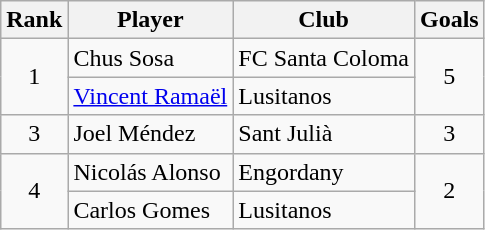<table class="wikitable" style="text-align:center">
<tr>
<th>Rank</th>
<th>Player</th>
<th>Club</th>
<th>Goals</th>
</tr>
<tr>
<td rowspan=2>1</td>
<td align="left"> Chus Sosa</td>
<td align="left">FC Santa Coloma</td>
<td rowspan=2>5</td>
</tr>
<tr>
<td align="left"> <a href='#'>Vincent Ramaël</a></td>
<td align="left">Lusitanos</td>
</tr>
<tr>
<td>3</td>
<td align="left"> Joel Méndez</td>
<td align="left">Sant Julià</td>
<td>3</td>
</tr>
<tr>
<td rowspan=2>4</td>
<td align="left"> Nicolás Alonso</td>
<td align="left">Engordany</td>
<td rowspan=6>2</td>
</tr>
<tr>
<td align="left"> Carlos Gomes</td>
<td align="left">Lusitanos</td>
</tr>
</table>
